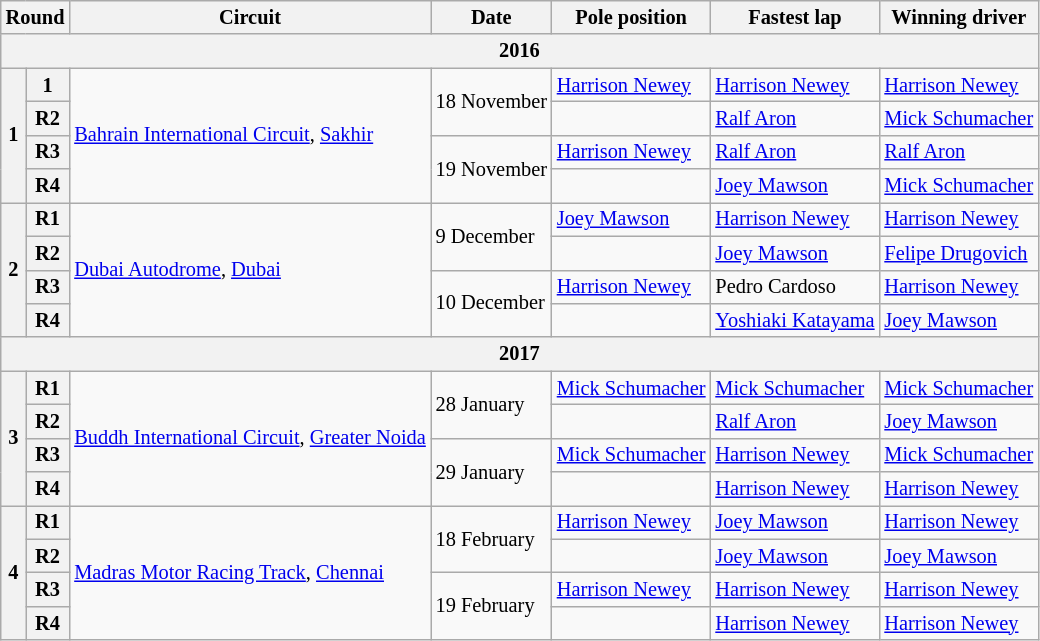<table class="wikitable" style="font-size: 85%">
<tr>
<th colspan=2>Round</th>
<th>Circuit</th>
<th>Date</th>
<th>Pole position</th>
<th>Fastest lap</th>
<th>Winning driver</th>
</tr>
<tr>
<th colspan=7>2016</th>
</tr>
<tr>
<th rowspan=4>1</th>
<th>1</th>
<td rowspan=4> <a href='#'>Bahrain International Circuit</a>, <a href='#'>Sakhir</a></td>
<td rowspan=2>18 November</td>
<td> <a href='#'>Harrison Newey</a></td>
<td> <a href='#'>Harrison Newey</a></td>
<td> <a href='#'>Harrison Newey</a></td>
</tr>
<tr>
<th>R2</th>
<td></td>
<td> <a href='#'>Ralf Aron</a></td>
<td> <a href='#'>Mick Schumacher</a></td>
</tr>
<tr>
<th>R3</th>
<td rowspan=2>19 November</td>
<td> <a href='#'>Harrison Newey</a></td>
<td> <a href='#'>Ralf Aron</a></td>
<td> <a href='#'>Ralf Aron</a></td>
</tr>
<tr>
<th>R4</th>
<td></td>
<td> <a href='#'>Joey Mawson</a></td>
<td> <a href='#'>Mick Schumacher</a></td>
</tr>
<tr>
<th rowspan=4>2</th>
<th>R1</th>
<td rowspan=4> <a href='#'>Dubai Autodrome</a>, <a href='#'>Dubai</a></td>
<td rowspan=2>9 December</td>
<td> <a href='#'>Joey Mawson</a></td>
<td> <a href='#'>Harrison Newey</a></td>
<td> <a href='#'>Harrison Newey</a></td>
</tr>
<tr>
<th>R2</th>
<td></td>
<td> <a href='#'>Joey Mawson</a></td>
<td> <a href='#'>Felipe Drugovich</a></td>
</tr>
<tr>
<th>R3</th>
<td rowspan=2>10 December</td>
<td> <a href='#'>Harrison Newey</a></td>
<td> Pedro Cardoso</td>
<td> <a href='#'>Harrison Newey</a></td>
</tr>
<tr>
<th>R4</th>
<td></td>
<td> <a href='#'>Yoshiaki Katayama</a></td>
<td> <a href='#'>Joey Mawson</a></td>
</tr>
<tr>
<th colspan=7>2017</th>
</tr>
<tr>
<th rowspan=4>3</th>
<th>R1</th>
<td rowspan=4> <a href='#'>Buddh International Circuit</a>, <a href='#'>Greater Noida</a></td>
<td rowspan=2>28 January</td>
<td> <a href='#'>Mick Schumacher</a></td>
<td> <a href='#'>Mick Schumacher</a></td>
<td> <a href='#'>Mick Schumacher</a></td>
</tr>
<tr>
<th>R2</th>
<td></td>
<td> <a href='#'>Ralf Aron</a></td>
<td> <a href='#'>Joey Mawson</a></td>
</tr>
<tr>
<th>R3</th>
<td rowspan=2>29 January</td>
<td> <a href='#'>Mick Schumacher</a></td>
<td> <a href='#'>Harrison Newey</a></td>
<td> <a href='#'>Mick Schumacher</a></td>
</tr>
<tr>
<th>R4</th>
<td></td>
<td> <a href='#'>Harrison Newey</a></td>
<td> <a href='#'>Harrison Newey</a></td>
</tr>
<tr>
<th rowspan=4>4</th>
<th>R1</th>
<td rowspan=4> <a href='#'>Madras Motor Racing Track</a>, <a href='#'>Chennai</a></td>
<td rowspan=2>18 February</td>
<td> <a href='#'>Harrison Newey</a></td>
<td> <a href='#'>Joey Mawson</a></td>
<td> <a href='#'>Harrison Newey</a></td>
</tr>
<tr>
<th>R2</th>
<td></td>
<td> <a href='#'>Joey Mawson</a></td>
<td> <a href='#'>Joey Mawson</a></td>
</tr>
<tr>
<th>R3</th>
<td rowspan=2>19 February</td>
<td> <a href='#'>Harrison Newey</a></td>
<td> <a href='#'>Harrison Newey</a></td>
<td> <a href='#'>Harrison Newey</a></td>
</tr>
<tr>
<th>R4</th>
<td></td>
<td> <a href='#'>Harrison Newey</a></td>
<td> <a href='#'>Harrison Newey</a></td>
</tr>
</table>
